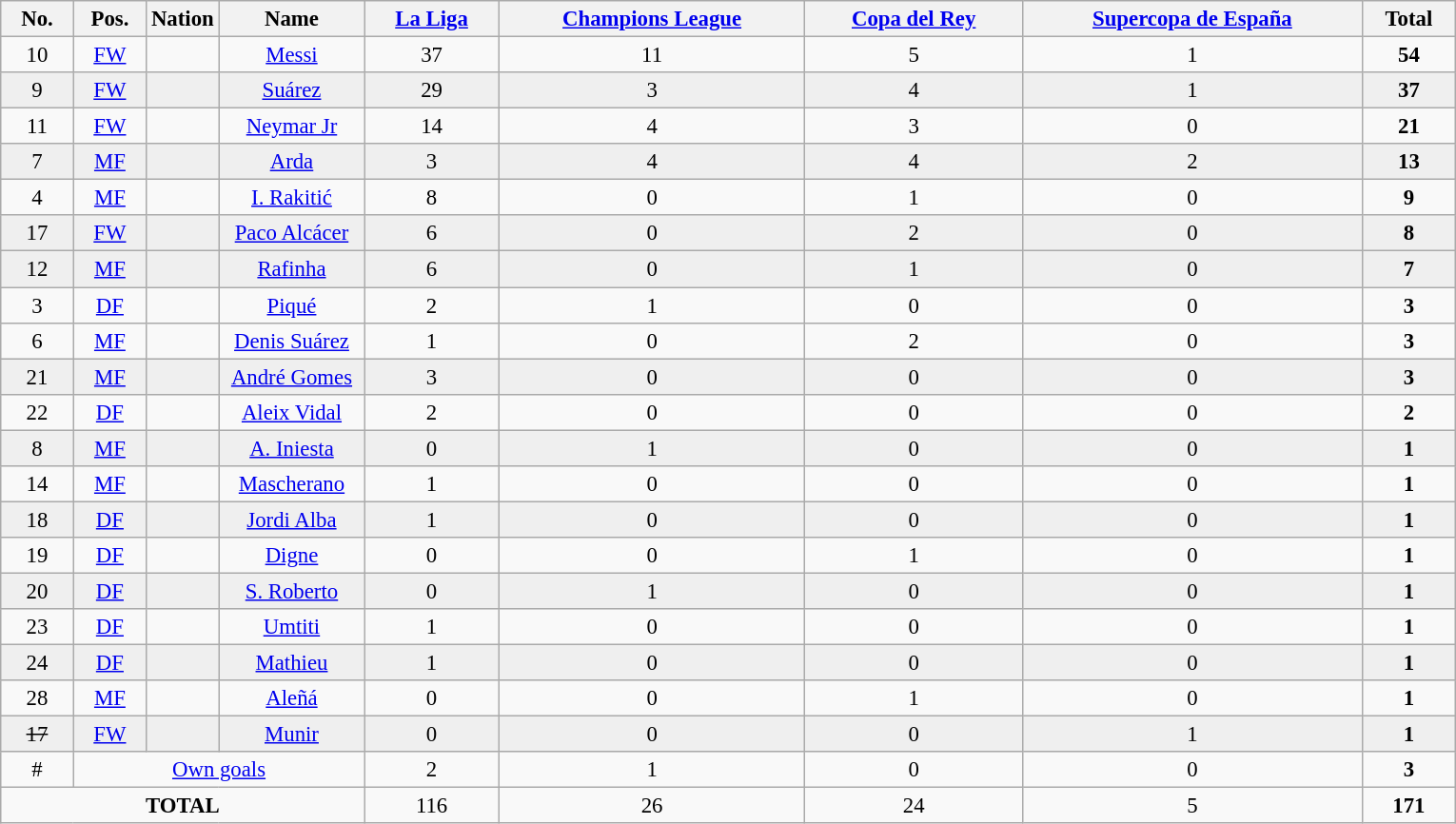<table class="wikitable sortable" style="font-size: 95%; text-align: center;">
<tr>
<th width="5%">No.</th>
<th width="5%">Pos.</th>
<th width="5%">Nation</th>
<th width="10%">Name</th>
<th><a href='#'>La Liga</a></th>
<th><a href='#'>Champions League</a></th>
<th><a href='#'>Copa del Rey</a></th>
<th><a href='#'>Supercopa de España</a></th>
<th>Total</th>
</tr>
<tr>
<td>10</td>
<td><a href='#'>FW</a></td>
<td></td>
<td><a href='#'>Messi</a></td>
<td>37 </td>
<td>11 </td>
<td>5 </td>
<td>1 </td>
<td><strong>54</strong> </td>
</tr>
<tr bgcolor="#EFEFEF">
<td>9</td>
<td><a href='#'>FW</a></td>
<td></td>
<td><a href='#'>Suárez</a></td>
<td>29 </td>
<td>3 </td>
<td>4 </td>
<td>1 </td>
<td><strong>37</strong> </td>
</tr>
<tr>
<td>11</td>
<td><a href='#'>FW</a></td>
<td></td>
<td><a href='#'>Neymar Jr</a></td>
<td>14 </td>
<td>4 </td>
<td>3 </td>
<td>0 </td>
<td><strong>21</strong> </td>
</tr>
<tr bgcolor="#EFEFEF">
<td>7</td>
<td><a href='#'>MF</a></td>
<td></td>
<td><a href='#'>Arda</a></td>
<td>3 </td>
<td>4 </td>
<td>4 </td>
<td>2 </td>
<td><strong>13</strong> </td>
</tr>
<tr>
<td>4</td>
<td><a href='#'>MF</a></td>
<td></td>
<td><a href='#'>I. Rakitić</a></td>
<td>8 </td>
<td>0 </td>
<td>1 </td>
<td>0 </td>
<td><strong>9</strong> </td>
</tr>
<tr bgcolor="#EFEFEF">
<td>17</td>
<td><a href='#'>FW</a></td>
<td></td>
<td><a href='#'>Paco Alcácer</a></td>
<td>6 </td>
<td>0 </td>
<td>2 </td>
<td>0 </td>
<td><strong>8</strong> </td>
</tr>
<tr bgcolor="#EFEFEF">
<td>12</td>
<td><a href='#'>MF</a></td>
<td></td>
<td><a href='#'>Rafinha</a></td>
<td>6 </td>
<td>0 </td>
<td>1 </td>
<td>0 </td>
<td><strong>7</strong> </td>
</tr>
<tr>
<td>3</td>
<td><a href='#'>DF</a></td>
<td></td>
<td><a href='#'>Piqué</a></td>
<td>2 </td>
<td>1 </td>
<td>0 </td>
<td>0 </td>
<td><strong>3</strong> </td>
</tr>
<tr>
<td>6</td>
<td><a href='#'>MF</a></td>
<td></td>
<td><a href='#'>Denis Suárez</a></td>
<td>1 </td>
<td>0 </td>
<td>2 </td>
<td>0 </td>
<td><strong>3</strong> </td>
</tr>
<tr bgcolor="#EFEFEF">
<td>21</td>
<td><a href='#'>MF</a></td>
<td></td>
<td><a href='#'>André Gomes</a></td>
<td>3 </td>
<td>0 </td>
<td>0 </td>
<td>0 </td>
<td><strong>3</strong> </td>
</tr>
<tr>
<td>22</td>
<td><a href='#'>DF</a></td>
<td></td>
<td><a href='#'>Aleix Vidal</a></td>
<td>2 </td>
<td>0 </td>
<td>0 </td>
<td>0 </td>
<td><strong>2</strong> </td>
</tr>
<tr bgcolor="#EFEFEF">
<td>8</td>
<td><a href='#'>MF</a></td>
<td></td>
<td><a href='#'>A. Iniesta</a></td>
<td>0 </td>
<td>1 </td>
<td>0 </td>
<td>0 </td>
<td><strong>1</strong> </td>
</tr>
<tr>
<td>14</td>
<td><a href='#'>MF</a></td>
<td></td>
<td><a href='#'>Mascherano</a></td>
<td>1 </td>
<td>0 </td>
<td>0 </td>
<td>0 </td>
<td><strong>1</strong> </td>
</tr>
<tr bgcolor="#EFEFEF">
<td>18</td>
<td><a href='#'>DF</a></td>
<td></td>
<td><a href='#'>Jordi Alba</a></td>
<td>1 </td>
<td>0 </td>
<td>0 </td>
<td>0 </td>
<td><strong>1</strong> </td>
</tr>
<tr>
<td>19</td>
<td><a href='#'>DF</a></td>
<td></td>
<td><a href='#'>Digne</a></td>
<td>0 </td>
<td>0 </td>
<td>1 </td>
<td>0 </td>
<td><strong>1</strong> </td>
</tr>
<tr bgcolor="#EFEFEF">
<td>20</td>
<td><a href='#'>DF</a></td>
<td></td>
<td><a href='#'>S. Roberto</a></td>
<td>0 </td>
<td>1 </td>
<td>0 </td>
<td>0 </td>
<td><strong>1</strong> </td>
</tr>
<tr>
<td>23</td>
<td><a href='#'>DF</a></td>
<td></td>
<td><a href='#'>Umtiti</a></td>
<td>1 </td>
<td>0 </td>
<td>0 </td>
<td>0 </td>
<td><strong>1</strong> </td>
</tr>
<tr bgcolor="#EFEFEF">
<td>24</td>
<td><a href='#'>DF</a></td>
<td></td>
<td><a href='#'>Mathieu</a></td>
<td>1 </td>
<td>0 </td>
<td>0 </td>
<td>0 </td>
<td><strong>1</strong> </td>
</tr>
<tr>
<td>28</td>
<td><a href='#'>MF</a></td>
<td></td>
<td><a href='#'>Aleñá</a></td>
<td>0 </td>
<td>0 </td>
<td>1 </td>
<td>0 </td>
<td><strong>1</strong> </td>
</tr>
<tr bgcolor="#EFEFEF">
<td><s>17</s></td>
<td><a href='#'>FW</a></td>
<td></td>
<td><a href='#'>Munir</a></td>
<td>0 </td>
<td>0 </td>
<td>0 </td>
<td>1 </td>
<td><strong>1</strong> </td>
</tr>
<tr>
<td>#</td>
<td colspan=3><a href='#'>Own goals</a></td>
<td>2 </td>
<td>1 </td>
<td>0 </td>
<td>0 </td>
<td><strong>3</strong> </td>
</tr>
<tr>
<td colspan=4><strong>TOTAL</strong></td>
<td>116 </td>
<td>26 </td>
<td>24 </td>
<td>5 </td>
<td><strong>171</strong> </td>
</tr>
</table>
